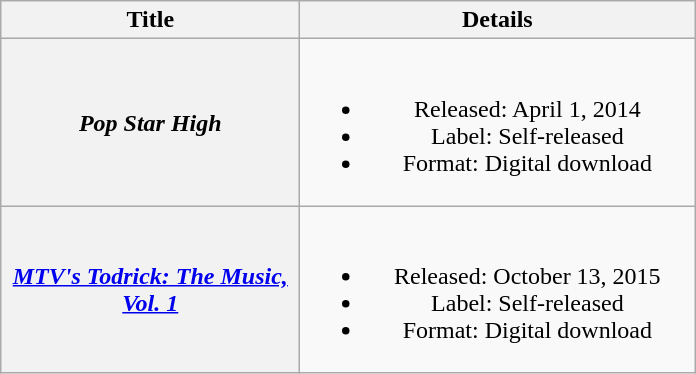<table class="wikitable plainrowheaders" style="text-align:center;" border="1">
<tr>
<th scope="col" style="width:12em;">Title</th>
<th scope="col" style="width:16em;">Details</th>
</tr>
<tr>
<th scope="row"><em>Pop Star High</em></th>
<td><br><ul><li>Released: April 1, 2014</li><li>Label: Self-released</li><li>Format: Digital download</li></ul></td>
</tr>
<tr>
<th scope="row"><em><a href='#'>MTV's Todrick: The Music, Vol. 1</a></em></th>
<td><br><ul><li>Released: October 13, 2015</li><li>Label: Self-released</li><li>Format: Digital download</li></ul></td>
</tr>
</table>
